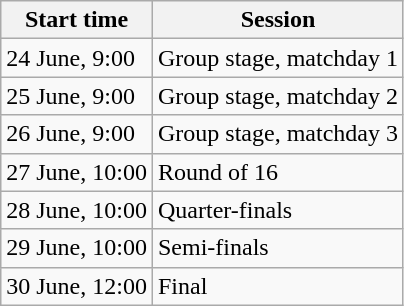<table class="wikitable">
<tr>
<th>Start time</th>
<th>Session</th>
</tr>
<tr>
<td>24 June, 9:00</td>
<td>Group stage, matchday 1</td>
</tr>
<tr>
<td>25 June, 9:00</td>
<td>Group stage, matchday 2</td>
</tr>
<tr>
<td>26 June, 9:00</td>
<td>Group stage, matchday 3</td>
</tr>
<tr>
<td>27 June, 10:00</td>
<td>Round of 16</td>
</tr>
<tr>
<td>28 June, 10:00</td>
<td>Quarter-finals</td>
</tr>
<tr>
<td>29 June, 10:00</td>
<td>Semi-finals</td>
</tr>
<tr>
<td>30 June, 12:00</td>
<td>Final</td>
</tr>
</table>
